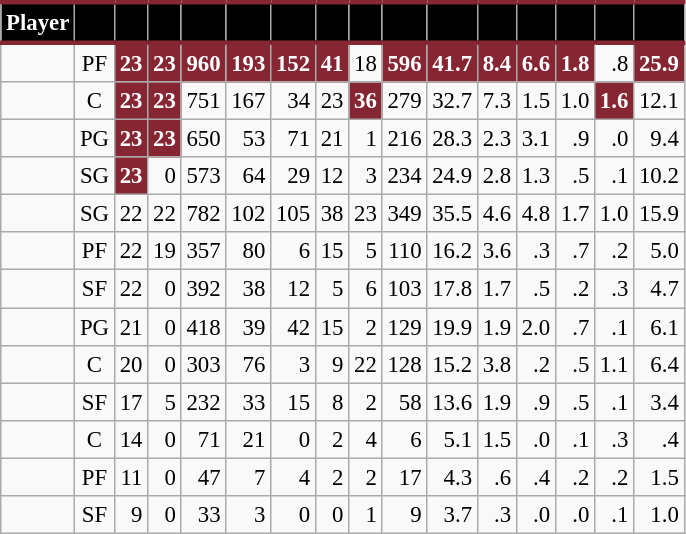<table class="wikitable sortable" style="font-size: 95%; text-align:right;">
<tr>
<th style="background:#010101; color:#FFFFFF; border-top:#862633 3px solid; border-bottom:#862633 3px solid;">Player</th>
<th style="background:#010101; color:#FFFFFF; border-top:#862633 3px solid; border-bottom:#862633 3px solid;"></th>
<th style="background:#010101; color:#FFFFFF; border-top:#862633 3px solid; border-bottom:#862633 3px solid;"></th>
<th style="background:#010101; color:#FFFFFF; border-top:#862633 3px solid; border-bottom:#862633 3px solid;"></th>
<th style="background:#010101; color:#FFFFFF; border-top:#862633 3px solid; border-bottom:#862633 3px solid;"></th>
<th style="background:#010101; color:#FFFFFF; border-top:#862633 3px solid; border-bottom:#862633 3px solid;"></th>
<th style="background:#010101; color:#FFFFFF; border-top:#862633 3px solid; border-bottom:#862633 3px solid;"></th>
<th style="background:#010101; color:#FFFFFF; border-top:#862633 3px solid; border-bottom:#862633 3px solid;"></th>
<th style="background:#010101; color:#FFFFFF; border-top:#862633 3px solid; border-bottom:#862633 3px solid;"></th>
<th style="background:#010101; color:#FFFFFF; border-top:#862633 3px solid; border-bottom:#862633 3px solid;"></th>
<th style="background:#010101; color:#FFFFFF; border-top:#862633 3px solid; border-bottom:#862633 3px solid;"></th>
<th style="background:#010101; color:#FFFFFF; border-top:#862633 3px solid; border-bottom:#862633 3px solid;"></th>
<th style="background:#010101; color:#FFFFFF; border-top:#862633 3px solid; border-bottom:#862633 3px solid;"></th>
<th style="background:#010101; color:#FFFFFF; border-top:#862633 3px solid; border-bottom:#862633 3px solid;"></th>
<th style="background:#010101; color:#FFFFFF; border-top:#862633 3px solid; border-bottom:#862633 3px solid;"></th>
<th style="background:#010101; color:#FFFFFF; border-top:#862633 3px solid; border-bottom:#862633 3px solid;"></th>
</tr>
<tr>
<td style="text-align:left;"></td>
<td style="text-align:center;">PF</td>
<td style="background:#862633; color:#FFFFFF;"><strong>23</strong></td>
<td style="background:#862633; color:#FFFFFF;"><strong>23</strong></td>
<td style="background:#862633; color:#FFFFFF;"><strong>960</strong></td>
<td style="background:#862633; color:#FFFFFF;"><strong>193</strong></td>
<td style="background:#862633; color:#FFFFFF;"><strong>152</strong></td>
<td style="background:#862633; color:#FFFFFF;"><strong>41</strong></td>
<td>18</td>
<td style="background:#862633; color:#FFFFFF;"><strong>596</strong></td>
<td style="background:#862633; color:#FFFFFF;"><strong>41.7</strong></td>
<td style="background:#862633; color:#FFFFFF;"><strong>8.4</strong></td>
<td style="background:#862633; color:#FFFFFF;"><strong>6.6</strong></td>
<td style="background:#862633; color:#FFFFFF;"><strong>1.8</strong></td>
<td>.8</td>
<td style="background:#862633; color:#FFFFFF;"><strong>25.9</strong></td>
</tr>
<tr>
<td style="text-align:left;"></td>
<td style="text-align:center;">C</td>
<td style="background:#862633; color:#FFFFFF;"><strong>23</strong></td>
<td style="background:#862633; color:#FFFFFF;"><strong>23</strong></td>
<td>751</td>
<td>167</td>
<td>34</td>
<td>23</td>
<td style="background:#862633; color:#FFFFFF;"><strong>36</strong></td>
<td>279</td>
<td>32.7</td>
<td>7.3</td>
<td>1.5</td>
<td>1.0</td>
<td style="background:#862633; color:#FFFFFF;"><strong>1.6</strong></td>
<td>12.1</td>
</tr>
<tr>
<td style="text-align:left;"></td>
<td style="text-align:center;">PG</td>
<td style="background:#862633; color:#FFFFFF;"><strong>23</strong></td>
<td style="background:#862633; color:#FFFFFF;"><strong>23</strong></td>
<td>650</td>
<td>53</td>
<td>71</td>
<td>21</td>
<td>1</td>
<td>216</td>
<td>28.3</td>
<td>2.3</td>
<td>3.1</td>
<td>.9</td>
<td>.0</td>
<td>9.4</td>
</tr>
<tr>
<td style="text-align:left;"></td>
<td style="text-align:center;">SG</td>
<td style="background:#862633; color:#FFFFFF;"><strong>23</strong></td>
<td>0</td>
<td>573</td>
<td>64</td>
<td>29</td>
<td>12</td>
<td>3</td>
<td>234</td>
<td>24.9</td>
<td>2.8</td>
<td>1.3</td>
<td>.5</td>
<td>.1</td>
<td>10.2</td>
</tr>
<tr>
<td style="text-align:left;"></td>
<td style="text-align:center;">SG</td>
<td>22</td>
<td>22</td>
<td>782</td>
<td>102</td>
<td>105</td>
<td>38</td>
<td>23</td>
<td>349</td>
<td>35.5</td>
<td>4.6</td>
<td>4.8</td>
<td>1.7</td>
<td>1.0</td>
<td>15.9</td>
</tr>
<tr>
<td style="text-align:left;"></td>
<td style="text-align:center;">PF</td>
<td>22</td>
<td>19</td>
<td>357</td>
<td>80</td>
<td>6</td>
<td>15</td>
<td>5</td>
<td>110</td>
<td>16.2</td>
<td>3.6</td>
<td>.3</td>
<td>.7</td>
<td>.2</td>
<td>5.0</td>
</tr>
<tr>
<td style="text-align:left;"></td>
<td style="text-align:center;">SF</td>
<td>22</td>
<td>0</td>
<td>392</td>
<td>38</td>
<td>12</td>
<td>5</td>
<td>6</td>
<td>103</td>
<td>17.8</td>
<td>1.7</td>
<td>.5</td>
<td>.2</td>
<td>.3</td>
<td>4.7</td>
</tr>
<tr>
<td style="text-align:left;"></td>
<td style="text-align:center;">PG</td>
<td>21</td>
<td>0</td>
<td>418</td>
<td>39</td>
<td>42</td>
<td>15</td>
<td>2</td>
<td>129</td>
<td>19.9</td>
<td>1.9</td>
<td>2.0</td>
<td>.7</td>
<td>.1</td>
<td>6.1</td>
</tr>
<tr>
<td style="text-align:left;"></td>
<td style="text-align:center;">C</td>
<td>20</td>
<td>0</td>
<td>303</td>
<td>76</td>
<td>3</td>
<td>9</td>
<td>22</td>
<td>128</td>
<td>15.2</td>
<td>3.8</td>
<td>.2</td>
<td>.5</td>
<td>1.1</td>
<td>6.4</td>
</tr>
<tr>
<td style="text-align:left;"></td>
<td style="text-align:center;">SF</td>
<td>17</td>
<td>5</td>
<td>232</td>
<td>33</td>
<td>15</td>
<td>8</td>
<td>2</td>
<td>58</td>
<td>13.6</td>
<td>1.9</td>
<td>.9</td>
<td>.5</td>
<td>.1</td>
<td>3.4</td>
</tr>
<tr>
<td style="text-align:left;"></td>
<td style="text-align:center;">C</td>
<td>14</td>
<td>0</td>
<td>71</td>
<td>21</td>
<td>0</td>
<td>2</td>
<td>4</td>
<td>6</td>
<td>5.1</td>
<td>1.5</td>
<td>.0</td>
<td>.1</td>
<td>.3</td>
<td>.4</td>
</tr>
<tr>
<td style="text-align:left;"></td>
<td style="text-align:center;">PF</td>
<td>11</td>
<td>0</td>
<td>47</td>
<td>7</td>
<td>4</td>
<td>2</td>
<td>2</td>
<td>17</td>
<td>4.3</td>
<td>.6</td>
<td>.4</td>
<td>.2</td>
<td>.2</td>
<td>1.5</td>
</tr>
<tr>
<td style="text-align:left;"></td>
<td style="text-align:center;">SF</td>
<td>9</td>
<td>0</td>
<td>33</td>
<td>3</td>
<td>0</td>
<td>0</td>
<td>1</td>
<td>9</td>
<td>3.7</td>
<td>.3</td>
<td>.0</td>
<td>.0</td>
<td>.1</td>
<td>1.0</td>
</tr>
</table>
